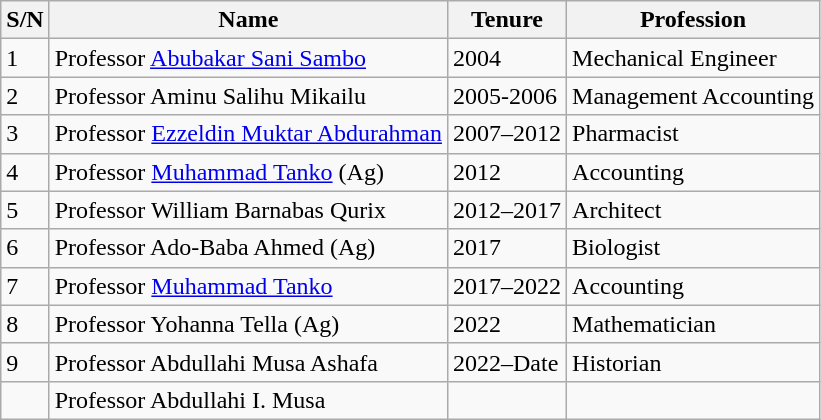<table class="wikitable">
<tr>
<th>S/N</th>
<th>Name</th>
<th>Tenure</th>
<th>Profession</th>
</tr>
<tr>
<td>1</td>
<td>Professor <a href='#'>Abubakar Sani Sambo</a></td>
<td>2004</td>
<td>Mechanical Engineer</td>
</tr>
<tr>
<td>2</td>
<td>Professor Aminu Salihu Mikailu</td>
<td>2005-2006</td>
<td>Management Accounting</td>
</tr>
<tr>
<td>3</td>
<td>Professor <a href='#'>Ezzeldin Muktar Abdurahman</a></td>
<td>2007–2012</td>
<td>Pharmacist</td>
</tr>
<tr>
<td>4</td>
<td>Professor <a href='#'>Muhammad Tanko</a> (Ag)</td>
<td>2012</td>
<td>Accounting</td>
</tr>
<tr>
<td>5</td>
<td>Professor William Barnabas Qurix</td>
<td>2012–2017</td>
<td>Architect</td>
</tr>
<tr>
<td>6</td>
<td>Professor Ado-Baba Ahmed (Ag)</td>
<td>2017</td>
<td>Biologist</td>
</tr>
<tr>
<td>7</td>
<td>Professor <a href='#'>Muhammad Tanko</a></td>
<td>2017–2022</td>
<td>Accounting</td>
</tr>
<tr>
<td>8</td>
<td>Professor Yohanna Tella (Ag)</td>
<td>2022</td>
<td>Mathematician</td>
</tr>
<tr>
<td>9</td>
<td>Professor Abdullahi Musa Ashafa</td>
<td>2022–Date</td>
<td>Historian</td>
</tr>
<tr>
<td></td>
<td>Professor Abdullahi I. Musa</td>
<td></td>
<td></td>
</tr>
</table>
